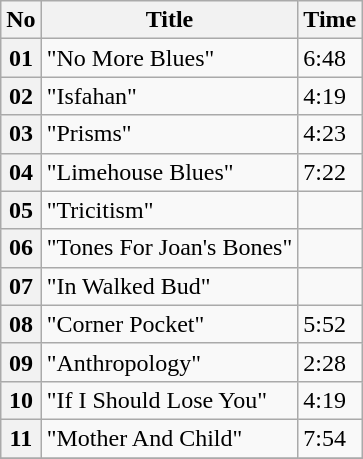<table class="wikitable plainrowheaders sortable">
<tr>
<th scope="col">No</th>
<th scope="col">Title</th>
<th scope="col" class="unsortable">Time</th>
</tr>
<tr>
<th scope="row">01</th>
<td>"No More Blues"</td>
<td>6:48</td>
</tr>
<tr>
<th scope="row">02</th>
<td>"Isfahan"</td>
<td>4:19</td>
</tr>
<tr>
<th scope="row">03</th>
<td>"Prisms"</td>
<td>4:23</td>
</tr>
<tr>
<th scope="row">04</th>
<td>"Limehouse Blues"</td>
<td>7:22</td>
</tr>
<tr>
<th scope="row">05</th>
<td>"Tricitism"</td>
<td></td>
</tr>
<tr>
<th scope="row">06</th>
<td>"Tones For Joan's Bones"</td>
<td></td>
</tr>
<tr>
<th scope="row">07</th>
<td>"In Walked Bud"</td>
<td></td>
</tr>
<tr>
<th scope="row">08</th>
<td>"Corner Pocket"</td>
<td>5:52</td>
</tr>
<tr>
<th scope="row">09</th>
<td>"Anthropology"</td>
<td>2:28</td>
</tr>
<tr>
<th scope="row">10</th>
<td>"If I Should Lose You"</td>
<td>4:19</td>
</tr>
<tr>
<th scope="row">11</th>
<td>"Mother And Child"</td>
<td>7:54</td>
</tr>
<tr>
</tr>
</table>
